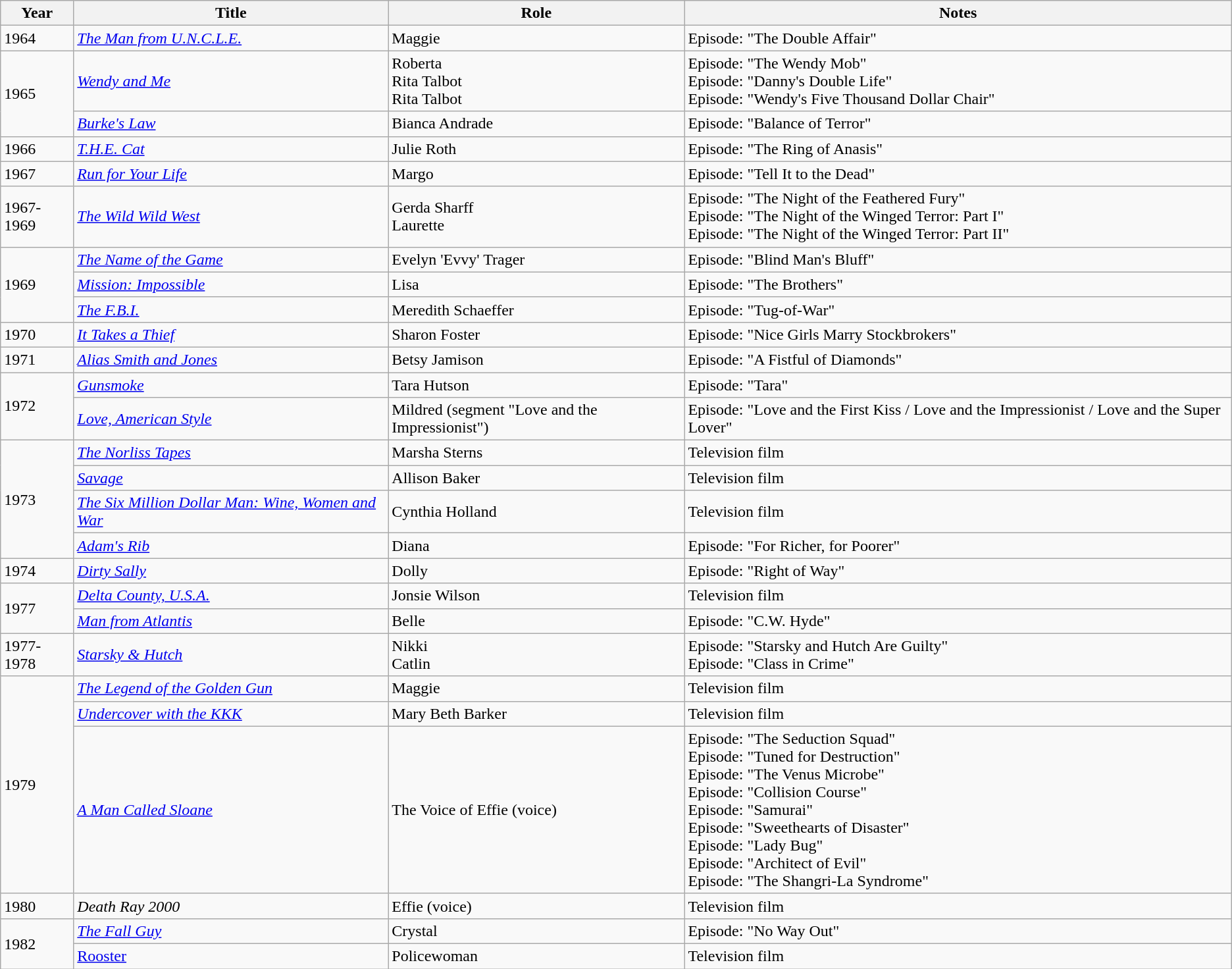<table class="wikitable sortable">
<tr>
<th>Year</th>
<th>Title</th>
<th>Role</th>
<th class="wikitable unsortable">Notes</th>
</tr>
<tr>
<td>1964</td>
<td><em><a href='#'>The Man from U.N.C.L.E.</a></em></td>
<td>Maggie</td>
<td>Episode: "The Double Affair"</td>
</tr>
<tr>
<td rowspan="2">1965</td>
<td><em><a href='#'>Wendy and Me</a></em></td>
<td>Roberta<br>Rita Talbot<br>Rita Talbot</td>
<td>Episode: "The Wendy Mob"<br>Episode: "Danny's Double Life"<br>Episode: "Wendy's Five Thousand Dollar Chair"</td>
</tr>
<tr>
<td><em><a href='#'>Burke's Law</a></em></td>
<td>Bianca Andrade</td>
<td>Episode: "Balance of Terror"</td>
</tr>
<tr>
<td>1966</td>
<td><em><a href='#'>T.H.E. Cat</a></em></td>
<td>Julie Roth</td>
<td>Episode: "The Ring of Anasis"</td>
</tr>
<tr>
<td>1967</td>
<td><em><a href='#'>Run for Your Life</a></em></td>
<td>Margo</td>
<td>Episode: "Tell It to the Dead"</td>
</tr>
<tr>
<td>1967-1969</td>
<td><em><a href='#'>The Wild Wild West</a></em></td>
<td>Gerda Sharff<br>Laurette</td>
<td>Episode: "The Night of the Feathered Fury"<br>Episode: "The Night of the Winged Terror: Part I"<br>Episode: "The Night of the Winged Terror: Part II"</td>
</tr>
<tr>
<td rowspan="3">1969</td>
<td><em><a href='#'>The Name of the Game</a></em></td>
<td>Evelyn 'Evvy' Trager</td>
<td>Episode: "Blind Man's Bluff"</td>
</tr>
<tr>
<td><em><a href='#'>Mission: Impossible</a></em></td>
<td>Lisa</td>
<td>Episode: "The Brothers"</td>
</tr>
<tr>
<td><em><a href='#'>The F.B.I.</a></em></td>
<td>Meredith Schaeffer</td>
<td>Episode: "Tug-of-War"</td>
</tr>
<tr>
<td>1970</td>
<td><em><a href='#'>It Takes a Thief</a></em></td>
<td>Sharon Foster</td>
<td>Episode: "Nice Girls Marry Stockbrokers"</td>
</tr>
<tr>
<td>1971</td>
<td><em><a href='#'>Alias Smith and Jones</a></em></td>
<td>Betsy Jamison</td>
<td>Episode: "A Fistful of Diamonds"</td>
</tr>
<tr>
<td rowspan="2">1972</td>
<td><em><a href='#'>Gunsmoke</a></em></td>
<td>Tara Hutson</td>
<td>Episode: "Tara"</td>
</tr>
<tr>
<td><em><a href='#'>Love, American Style</a></em></td>
<td>Mildred (segment "Love and the Impressionist")</td>
<td>Episode: "Love and the First Kiss / Love and the Impressionist / Love and the Super Lover"</td>
</tr>
<tr>
<td rowspan="4">1973</td>
<td><em><a href='#'>The Norliss Tapes</a></em></td>
<td>Marsha Sterns</td>
<td>Television film</td>
</tr>
<tr>
<td><em><a href='#'>Savage</a></em></td>
<td>Allison Baker</td>
<td>Television film</td>
</tr>
<tr>
<td><em><a href='#'>The Six Million Dollar Man: Wine, Women and War</a></em></td>
<td>Cynthia Holland</td>
<td>Television film</td>
</tr>
<tr>
<td><em><a href='#'>Adam's Rib</a></em></td>
<td>Diana</td>
<td>Episode: "For Richer, for Poorer"</td>
</tr>
<tr>
<td>1974</td>
<td><em><a href='#'>Dirty Sally</a></em></td>
<td>Dolly</td>
<td>Episode: "Right of Way"</td>
</tr>
<tr>
<td rowspan="2">1977</td>
<td><em><a href='#'>Delta County, U.S.A.</a></em></td>
<td>Jonsie Wilson</td>
<td>Television film</td>
</tr>
<tr>
<td><em><a href='#'>Man from Atlantis</a></em></td>
<td>Belle</td>
<td>Episode: "C.W. Hyde"</td>
</tr>
<tr>
<td>1977-1978</td>
<td><em><a href='#'>Starsky & Hutch</a></em></td>
<td>Nikki<br>Catlin</td>
<td>Episode: "Starsky and Hutch Are Guilty"<br>Episode: "Class in Crime"</td>
</tr>
<tr>
<td rowspan="3">1979</td>
<td><em><a href='#'>The Legend of the Golden Gun</a></em></td>
<td>Maggie</td>
<td>Television film</td>
</tr>
<tr>
<td><em><a href='#'>Undercover with the KKK</a></em></td>
<td>Mary Beth Barker</td>
<td>Television film</td>
</tr>
<tr>
<td><em><a href='#'>A Man Called Sloane</a></em></td>
<td>The Voice of Effie (voice)</td>
<td>Episode: "The Seduction Squad"<br>Episode: "Tuned for Destruction"<br>Episode: "The Venus Microbe"<br>Episode: "Collision Course"<br>Episode: "Samurai"<br>Episode: "Sweethearts of Disaster"<br>Episode: "Lady Bug"<br>Episode: "Architect of Evil"<br>Episode: "The Shangri-La Syndrome"</td>
</tr>
<tr>
<td>1980</td>
<td><em>Death Ray 2000</em></td>
<td>Effie (voice)</td>
<td>Television film</td>
</tr>
<tr>
<td rowspan="2">1982</td>
<td><em><a href='#'>The Fall Guy</a></em></td>
<td>Crystal</td>
<td>Episode: "No Way Out"</td>
</tr>
<tr>
<td><a href='#'>Rooster</a></td>
<td>Policewoman</td>
<td>Television film</td>
</tr>
</table>
